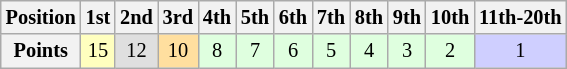<table class="wikitable" style="font-size: 85%;">
<tr>
<th>Position</th>
<th>1st</th>
<th>2nd</th>
<th>3rd</th>
<th>4th</th>
<th>5th</th>
<th>6th</th>
<th>7th</th>
<th>8th</th>
<th>9th</th>
<th>10th</th>
<th>11th-20th</th>
</tr>
<tr align="center">
<th>Points</th>
<td style="background:#FFFFBF;">15</td>
<td style="background:#DFDFDF;">12</td>
<td style="background:#FFDF9F;">10</td>
<td style="background:#DFFFDF;">8</td>
<td style="background:#DFFFDF;">7</td>
<td style="background:#DFFFDF;">6</td>
<td style="background:#DFFFDF;">5</td>
<td style="background:#DFFFDF;">4</td>
<td style="background:#DFFFDF;">3</td>
<td style="background:#DFFFDF;">2</td>
<td style="background:#cfcfff;">1</td>
</tr>
</table>
